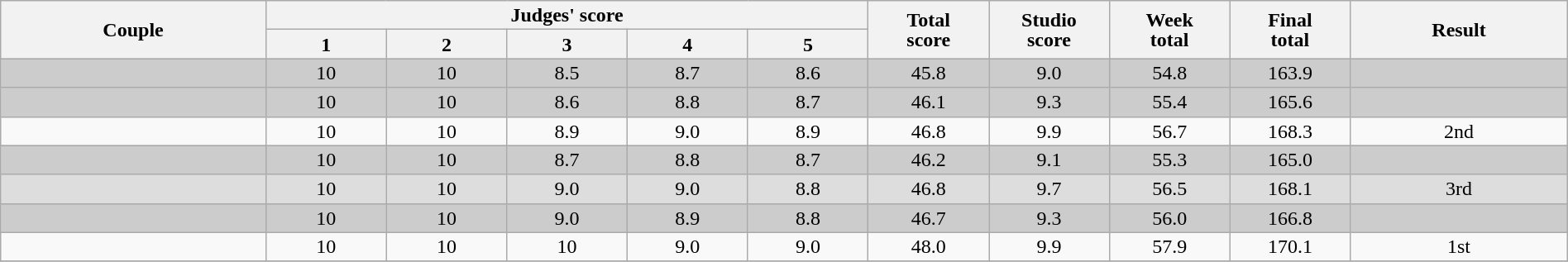<table class="wikitable" style="font-size:100%; line-height:16px; text-align:center" width="100%">
<tr>
<th rowspan=2 width="11.00%">Couple</th>
<th colspan=5 width="25.00%">Judges' score</th>
<th rowspan=2 width="05.00%">Total<br>score</th>
<th rowspan=2 width="05.00%">Studio<br>score</th>
<th rowspan=2 width="05.00%">Week<br>total</th>
<th rowspan=2 width="05.00%">Final<br>total</th>
<th rowspan=2 width="09.00%">Result<br></th>
</tr>
<tr>
<th width="05%">1</th>
<th width="05%">2</th>
<th width="05%">3</th>
<th width="05%">4</th>
<th width="05%">5</th>
</tr>
<tr bgcolor="CCCCCC">
<td></td>
<td>10</td>
<td>10</td>
<td>8.5</td>
<td>8.7</td>
<td>8.6</td>
<td>45.8</td>
<td>9.0</td>
<td>54.8</td>
<td>163.9</td>
<td></td>
</tr>
<tr bgcolor="CCCCCC">
<td></td>
<td>10</td>
<td>10</td>
<td>8.6</td>
<td>8.8</td>
<td>8.7</td>
<td>46.1</td>
<td>9.3</td>
<td>55.4</td>
<td>165.6</td>
<td></td>
</tr>
<tr>
<td></td>
<td>10</td>
<td>10</td>
<td>8.9</td>
<td>9.0</td>
<td>8.9</td>
<td>46.8</td>
<td>9.9</td>
<td>56.7</td>
<td>168.3</td>
<td>2nd</td>
</tr>
<tr bgcolor="CCCCCC">
<td></td>
<td>10</td>
<td>10</td>
<td>8.7</td>
<td>8.8</td>
<td>8.7</td>
<td>46.2</td>
<td>9.1</td>
<td>55.3</td>
<td>165.0</td>
<td></td>
</tr>
<tr bgcolor="DDDDDD">
<td></td>
<td>10</td>
<td>10</td>
<td>9.0</td>
<td>9.0</td>
<td>8.8</td>
<td>46.8</td>
<td>9.7</td>
<td>56.5</td>
<td>168.1</td>
<td>3rd</td>
</tr>
<tr bgcolor="CCCCCC">
<td></td>
<td>10</td>
<td>10</td>
<td>9.0</td>
<td>8.9</td>
<td>8.8</td>
<td>46.7</td>
<td>9.3</td>
<td>56.0</td>
<td>166.8</td>
<td></td>
</tr>
<tr>
<td></td>
<td>10</td>
<td>10</td>
<td>10</td>
<td>9.0</td>
<td>9.0</td>
<td>48.0</td>
<td>9.9</td>
<td>57.9</td>
<td>170.1</td>
<td>1st</td>
</tr>
<tr>
</tr>
</table>
